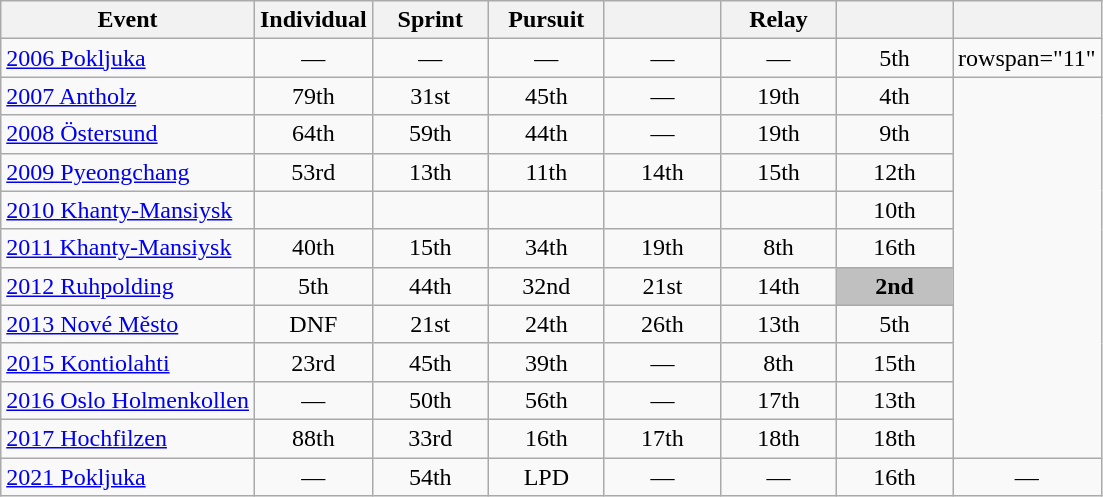<table class="wikitable" style="text-align: center;">
<tr ">
<th>Event</th>
<th style="width:70px;">Individual</th>
<th style="width:70px;">Sprint</th>
<th style="width:70px;">Pursuit</th>
<th style="width:70px;"></th>
<th style="width:70px;">Relay</th>
<th style="width:70px;"></th>
<th style="width:70px;"></th>
</tr>
<tr>
<td align=left> <a href='#'>2006 Pokljuka</a></td>
<td>—</td>
<td>—</td>
<td>—</td>
<td>—</td>
<td>—</td>
<td>5th</td>
<td>rowspan="11" </td>
</tr>
<tr>
<td align=left> <a href='#'>2007 Antholz</a></td>
<td>79th</td>
<td>31st</td>
<td>45th</td>
<td>—</td>
<td>19th</td>
<td>4th</td>
</tr>
<tr>
<td align=left> <a href='#'>2008 Östersund</a></td>
<td>64th</td>
<td>59th</td>
<td>44th</td>
<td>—</td>
<td>19th</td>
<td>9th</td>
</tr>
<tr>
<td align=left> <a href='#'>2009 Pyeongchang</a></td>
<td>53rd</td>
<td>13th</td>
<td>11th</td>
<td>14th</td>
<td>15th</td>
<td>12th</td>
</tr>
<tr>
<td align=left> <a href='#'>2010 Khanty-Mansiysk</a></td>
<td></td>
<td></td>
<td></td>
<td></td>
<td></td>
<td>10th</td>
</tr>
<tr>
<td align=left> <a href='#'>2011 Khanty-Mansiysk</a></td>
<td>40th</td>
<td>15th</td>
<td>34th</td>
<td>19th</td>
<td>8th</td>
<td>16th</td>
</tr>
<tr>
<td align=left> <a href='#'>2012 Ruhpolding</a></td>
<td>5th</td>
<td>44th</td>
<td>32nd</td>
<td>21st</td>
<td>14th</td>
<td style="background:silver;"><strong>2nd</strong></td>
</tr>
<tr>
<td align=left> <a href='#'>2013 Nové Město</a></td>
<td>DNF</td>
<td>21st</td>
<td>24th</td>
<td>26th</td>
<td>13th</td>
<td>5th</td>
</tr>
<tr>
<td align=left> <a href='#'>2015 Kontiolahti</a></td>
<td>23rd</td>
<td>45th</td>
<td>39th</td>
<td>—</td>
<td>8th</td>
<td>15th</td>
</tr>
<tr>
<td align=left> <a href='#'>2016 Oslo Holmenkollen</a></td>
<td>—</td>
<td>50th</td>
<td>56th</td>
<td>—</td>
<td>17th</td>
<td>13th</td>
</tr>
<tr>
<td align=left> <a href='#'>2017 Hochfilzen</a></td>
<td>88th</td>
<td>33rd</td>
<td>16th</td>
<td>17th</td>
<td>18th</td>
<td>18th</td>
</tr>
<tr>
<td align=left> <a href='#'>2021 Pokljuka</a></td>
<td>—</td>
<td>54th</td>
<td>LPD</td>
<td>—</td>
<td>—</td>
<td>16th</td>
<td>—</td>
</tr>
</table>
